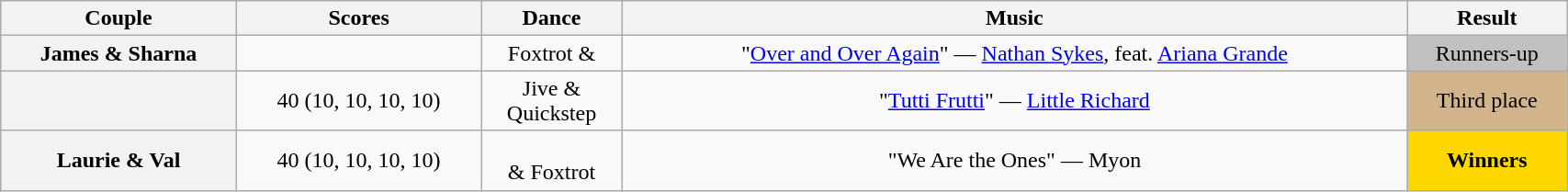<table class="wikitable sortable" style="text-align:center; width:90%">
<tr>
<th scope="col">Couple</th>
<th scope="col">Scores</th>
<th scope="col" class="unsortable">Dance</th>
<th scope="col" class="unsortable">Music</th>
<th scope="col" class="unsortable">Result</th>
</tr>
<tr>
<th scope="row">James & Sharna</th>
<td></td>
<td>Foxtrot &<br></td>
<td>"<a href='#'>Over and Over Again</a>" — <a href='#'>Nathan Sykes</a>, feat. <a href='#'>Ariana Grande</a></td>
<td bgcolor=silver>Runners-up</td>
</tr>
<tr>
<th scope="row"></th>
<td>40 (10, 10, 10, 10)</td>
<td>Jive &<br>Quickstep</td>
<td>"<a href='#'>Tutti Frutti</a>" — <a href='#'>Little Richard</a></td>
<td bgcolor=tan>Third place</td>
</tr>
<tr>
<th scope="row">Laurie & Val</th>
<td>40 (10, 10, 10, 10)</td>
<td><br>& Foxtrot</td>
<td>"We Are the Ones" — Myon</td>
<td bgcolor=gold><strong>Winners</strong></td>
</tr>
</table>
